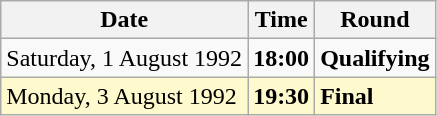<table class="wikitable">
<tr>
<th>Date</th>
<th>Time</th>
<th>Round</th>
</tr>
<tr>
<td>Saturday, 1 August 1992</td>
<td><strong>18:00</strong></td>
<td><strong>Qualifying</strong></td>
</tr>
<tr style=background:lemonchiffon>
<td>Monday, 3 August 1992</td>
<td><strong>19:30</strong></td>
<td><strong>Final</strong></td>
</tr>
</table>
